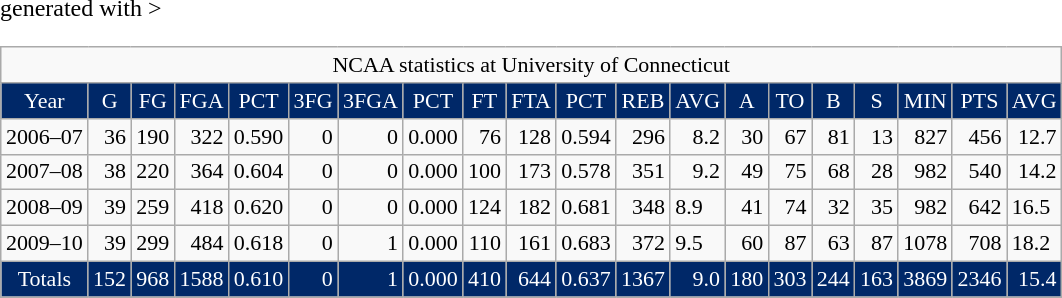<table class="wikitable" <hiddentext>generated with  >
<tr style="font-size:11pt"  align="center" valign="bottom">
<td colspan="20"   height="14">NCAA statistics at University of Connecticut</td>
</tr>
<tr style="background-color:#002868;font-size:11pt;color:#FFFFFF"   align="center" valign="bottom">
<td height="14">Year</td>
<td>G</td>
<td>FG</td>
<td>FGA</td>
<td>PCT</td>
<td>3FG</td>
<td>3FGA</td>
<td>PCT</td>
<td>FT</td>
<td>FTA</td>
<td>PCT</td>
<td>REB</td>
<td>AVG</td>
<td>A</td>
<td>TO</td>
<td>B</td>
<td>S</td>
<td>MIN</td>
<td>PTS</td>
<td>AVG</td>
</tr>
<tr style="font-size:11pt"  align="right" valign="bottom">
<td height="14">2006–07</td>
<td>36</td>
<td>190</td>
<td>322</td>
<td>0.590</td>
<td>0</td>
<td>0</td>
<td>0.000</td>
<td>76</td>
<td>128</td>
<td>0.594</td>
<td>296</td>
<td>8.2</td>
<td>30</td>
<td>67</td>
<td>81</td>
<td>13</td>
<td>827</td>
<td>456</td>
<td>12.7</td>
</tr>
<tr style="font-size:11pt"  align="right" valign="bottom">
<td height="14">2007–08</td>
<td>38</td>
<td>220</td>
<td>364</td>
<td>0.604</td>
<td>0</td>
<td>0</td>
<td>0.000</td>
<td>100</td>
<td>173</td>
<td>0.578</td>
<td>351</td>
<td>9.2</td>
<td>49</td>
<td>75</td>
<td>68</td>
<td>28</td>
<td>982</td>
<td>540</td>
<td>14.2</td>
</tr>
<tr style="font-size:11pt">
<td height="14"  align="right" valign="bottom">2008–09</td>
<td align="right"  valign="bottom">39</td>
<td align="right"  valign="bottom">259</td>
<td align="right"  valign="bottom">418</td>
<td align="right"  valign="bottom">0.620</td>
<td align="right"  valign="bottom">0</td>
<td align="right"  valign="bottom">0</td>
<td align="right"  valign="bottom">0.000</td>
<td align="right"  valign="bottom">124</td>
<td align="right"  valign="bottom">182</td>
<td align="right"  valign="bottom">0.681</td>
<td align="right"  valign="bottom">348</td>
<td valign="bottom">8.9</td>
<td align="right"  valign="bottom">41</td>
<td align="right"  valign="bottom">74</td>
<td align="right"  valign="bottom">32</td>
<td align="right"  valign="bottom">35</td>
<td align="right"  valign="bottom">982</td>
<td align="right"  valign="bottom">642</td>
<td valign="bottom">16.5</td>
</tr>
<tr style="font-size:11pt">
<td height="14"  align="right" valign="bottom">2009–10</td>
<td align="right"  valign="bottom">39</td>
<td align="right"  valign="bottom">299</td>
<td align="right"  valign="bottom">484</td>
<td align="right"  valign="bottom">0.618</td>
<td align="right"  valign="bottom">0</td>
<td align="right"  valign="bottom">1</td>
<td align="right"  valign="bottom">0.000</td>
<td align="right"  valign="bottom">110</td>
<td align="right"  valign="bottom">161</td>
<td align="right"  valign="bottom">0.683</td>
<td align="right"  valign="bottom">372</td>
<td valign="bottom">9.5</td>
<td align="right"  valign="bottom">60</td>
<td align="right"  valign="bottom">87</td>
<td align="right"  valign="bottom">63</td>
<td align="right"  valign="bottom">87</td>
<td align="right"  valign="bottom">1078</td>
<td align="right"  valign="bottom">708</td>
<td valign="bottom">18.2</td>
</tr>
<tr style="background-color:#002868;font-size:11pt;color:#FFFFFF">
<td height="14"  align="center" valign="bottom">Totals</td>
<td align="right"  valign="bottom">152</td>
<td align="right"  valign="bottom">968</td>
<td align="right"  valign="bottom">1588</td>
<td align="right"  valign="bottom">0.610</td>
<td align="right"  valign="bottom">0</td>
<td align="right"  valign="bottom">1</td>
<td align="right"  valign="bottom">0.000</td>
<td align="right"  valign="bottom">410</td>
<td align="right"  valign="bottom">644</td>
<td align="right"  valign="bottom">0.637</td>
<td align="right"  valign="bottom">1367</td>
<td align="right"  valign="bottom">9.0</td>
<td align="right"  valign="bottom">180</td>
<td align="right"  valign="bottom">303</td>
<td align="right"  valign="bottom">244</td>
<td align="right"  valign="bottom">163</td>
<td align="right"  valign="bottom">3869</td>
<td align="right"  valign="bottom">2346</td>
<td align="right"  valign="bottom">15.4</td>
</tr>
</table>
